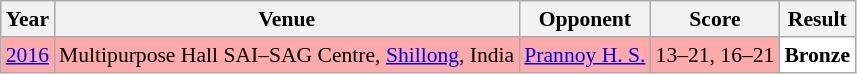<table class="sortable wikitable" style="font-size: 90%;">
<tr>
<th>Year</th>
<th>Venue</th>
<th>Opponent</th>
<th>Score</th>
<th>Result</th>
</tr>
<tr style="background:#FFAAAA">
<td align="center"><a href='#'>2016</a></td>
<td align="left">Multipurpose Hall SAI–SAG Centre, <a href='#'>Shillong</a>, India</td>
<td align="left"> <a href='#'>Prannoy H. S.</a></td>
<td align="left">13–21, 16–21</td>
<td style="text-align:left; background:white"> <strong>Bronze</strong></td>
</tr>
</table>
